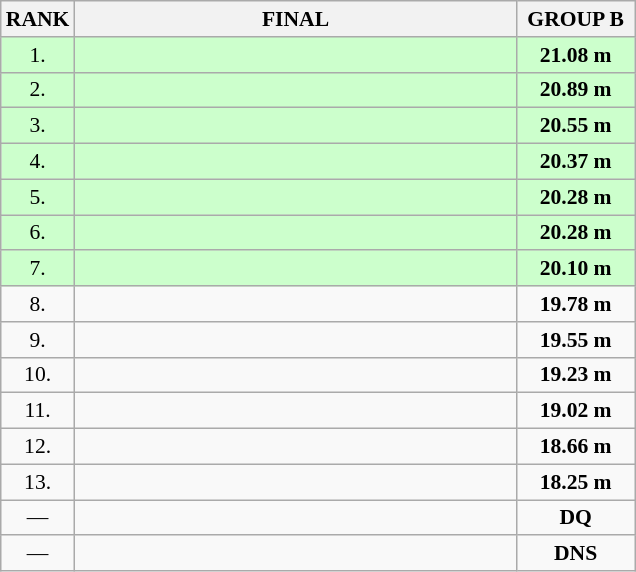<table class="wikitable" style="border-collapse: collapse; font-size: 90%;">
<tr>
<th>RANK</th>
<th style="width: 20em">FINAL</th>
<th style="width: 5em">GROUP B</th>
</tr>
<tr bgcolor=#CCFFCC>
<td align="center">1.</td>
<td></td>
<td align="center"><strong>21.08 m</strong></td>
</tr>
<tr bgcolor=#CCFFCC>
<td align="center">2.</td>
<td></td>
<td align="center"><strong>20.89 m</strong></td>
</tr>
<tr bgcolor=#CCFFCC>
<td align="center">3.</td>
<td></td>
<td align="center"><strong>20.55 m</strong></td>
</tr>
<tr bgcolor=#CCFFCC>
<td align="center">4.</td>
<td></td>
<td align="center"><strong>20.37 m</strong></td>
</tr>
<tr bgcolor=#CCFFCC>
<td align="center">5.</td>
<td></td>
<td align="center"><strong>20.28 m</strong></td>
</tr>
<tr bgcolor=#CCFFCC>
<td align="center">6.</td>
<td></td>
<td align="center"><strong>20.28 m</strong></td>
</tr>
<tr bgcolor=#CCFFCC>
<td align="center">7.</td>
<td></td>
<td align="center"><strong>20.10 m</strong></td>
</tr>
<tr>
<td align="center">8.</td>
<td></td>
<td align="center"><strong>19.78 m</strong></td>
</tr>
<tr>
<td align="center">9.</td>
<td></td>
<td align="center"><strong>19.55 m</strong></td>
</tr>
<tr>
<td align="center">10.</td>
<td></td>
<td align="center"><strong>19.23 m</strong></td>
</tr>
<tr>
<td align="center">11.</td>
<td></td>
<td align="center"><strong>19.02 m</strong></td>
</tr>
<tr>
<td align="center">12.</td>
<td></td>
<td align="center"><strong>18.66 m</strong></td>
</tr>
<tr>
<td align="center">13.</td>
<td></td>
<td align="center"><strong>18.25 m</strong></td>
</tr>
<tr>
<td align="center">—</td>
<td></td>
<td align="center"><strong>DQ</strong></td>
</tr>
<tr>
<td align="center">—</td>
<td></td>
<td align="center"><strong>DNS</strong></td>
</tr>
</table>
